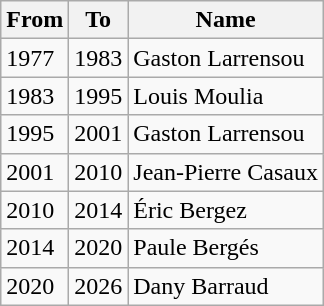<table class="wikitable">
<tr>
<th>From</th>
<th>To</th>
<th>Name</th>
</tr>
<tr>
<td>1977</td>
<td>1983</td>
<td>Gaston Larrensou</td>
</tr>
<tr>
<td>1983</td>
<td>1995</td>
<td>Louis Moulia</td>
</tr>
<tr>
<td>1995</td>
<td>2001</td>
<td>Gaston Larrensou</td>
</tr>
<tr>
<td>2001</td>
<td>2010</td>
<td>Jean-Pierre Casaux</td>
</tr>
<tr>
<td>2010</td>
<td>2014</td>
<td>Éric Bergez</td>
</tr>
<tr>
<td>2014</td>
<td>2020</td>
<td>Paule Bergés</td>
</tr>
<tr>
<td>2020</td>
<td>2026</td>
<td>Dany Barraud</td>
</tr>
</table>
